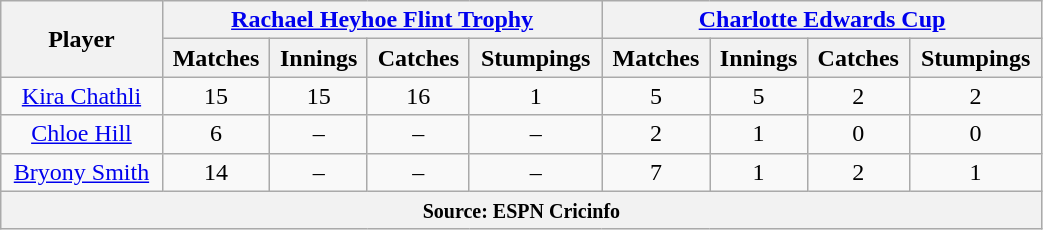<table class="wikitable" style="text-align:center; width:55%;">
<tr>
<th rowspan=2>Player</th>
<th colspan=4><a href='#'>Rachael Heyhoe Flint Trophy</a></th>
<th colspan=4><a href='#'>Charlotte Edwards Cup</a></th>
</tr>
<tr>
<th>Matches</th>
<th>Innings</th>
<th>Catches</th>
<th>Stumpings</th>
<th>Matches</th>
<th>Innings</th>
<th>Catches</th>
<th>Stumpings</th>
</tr>
<tr>
<td><a href='#'>Kira Chathli</a></td>
<td>15</td>
<td>15</td>
<td>16</td>
<td>1</td>
<td>5</td>
<td>5</td>
<td>2</td>
<td>2</td>
</tr>
<tr>
<td><a href='#'>Chloe Hill</a></td>
<td>6</td>
<td>–</td>
<td>–</td>
<td>–</td>
<td>2</td>
<td>1</td>
<td>0</td>
<td>0</td>
</tr>
<tr>
<td><a href='#'>Bryony Smith</a></td>
<td>14</td>
<td>–</td>
<td>–</td>
<td>–</td>
<td>7</td>
<td>1</td>
<td>2</td>
<td>1</td>
</tr>
<tr>
<th colspan="9"><small>Source: ESPN Cricinfo</small></th>
</tr>
</table>
